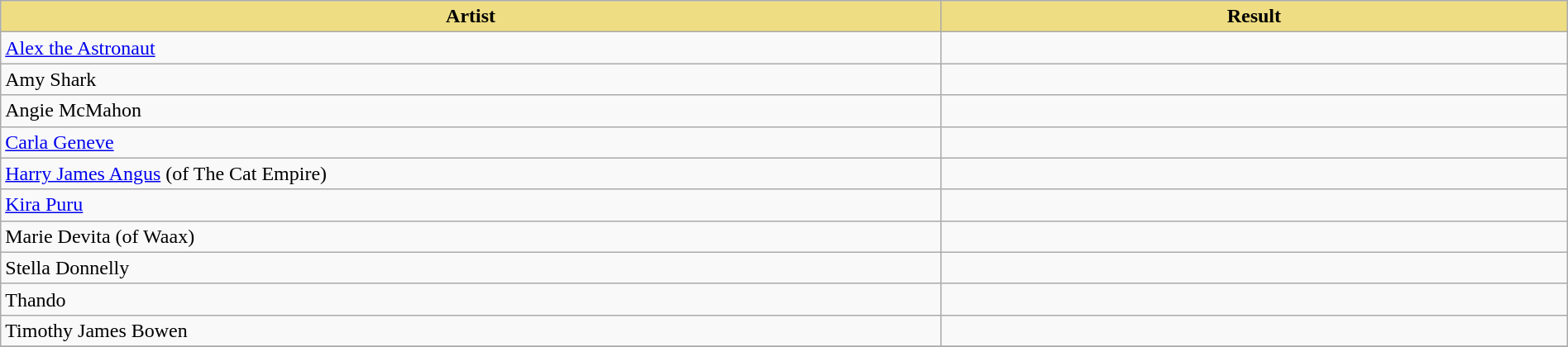<table class="wikitable" width=100%>
<tr>
<th style="width:15%;background:#EEDD82;">Artist</th>
<th style="width:10%;background:#EEDD82;">Result</th>
</tr>
<tr>
<td><a href='#'>Alex the Astronaut</a></td>
<td></td>
</tr>
<tr>
<td>Amy Shark</td>
<td></td>
</tr>
<tr>
<td>Angie McMahon</td>
<td></td>
</tr>
<tr>
<td><a href='#'>Carla Geneve</a></td>
<td></td>
</tr>
<tr>
<td><a href='#'>Harry James Angus</a> (of The Cat Empire)</td>
<td></td>
</tr>
<tr>
<td><a href='#'>Kira Puru</a></td>
<td></td>
</tr>
<tr>
<td>Marie Devita (of Waax)</td>
<td></td>
</tr>
<tr>
<td>Stella Donnelly</td>
<td></td>
</tr>
<tr>
<td>Thando</td>
<td></td>
</tr>
<tr>
<td>Timothy James Bowen</td>
<td></td>
</tr>
<tr>
</tr>
</table>
